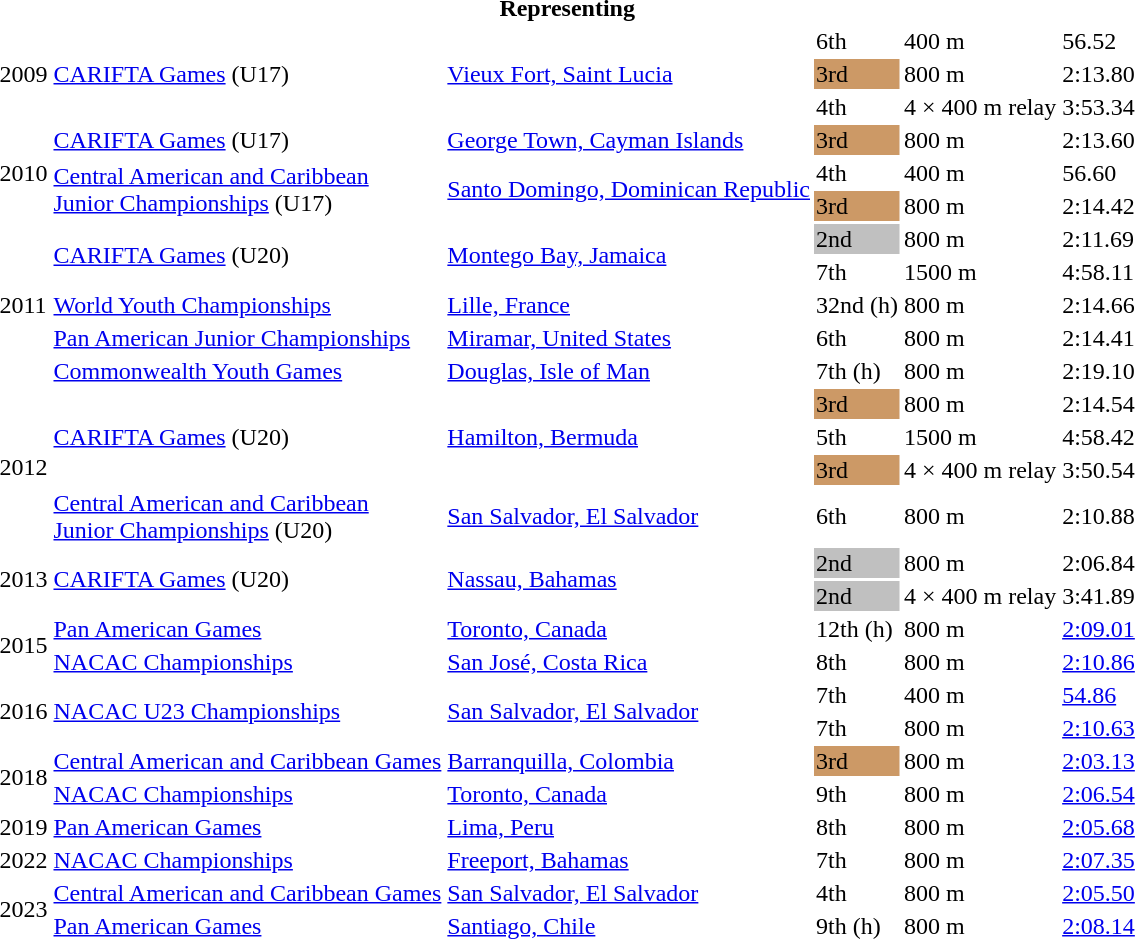<table>
<tr>
<th colspan="6">Representing </th>
</tr>
<tr>
<td rowspan=3>2009</td>
<td rowspan=3><a href='#'>CARIFTA Games</a> (U17)</td>
<td rowspan=3><a href='#'>Vieux Fort, Saint Lucia</a></td>
<td>6th</td>
<td>400 m</td>
<td>56.52</td>
</tr>
<tr>
<td bgcolor=cc9966>3rd</td>
<td>800 m</td>
<td>2:13.80</td>
</tr>
<tr>
<td>4th</td>
<td>4 × 400 m relay</td>
<td>3:53.34</td>
</tr>
<tr>
<td rowspan=3>2010</td>
<td><a href='#'>CARIFTA Games</a> (U17)</td>
<td><a href='#'>George Town, Cayman Islands</a></td>
<td bgcolor=cc9966>3rd</td>
<td>800 m</td>
<td>2:13.60</td>
</tr>
<tr>
<td rowspan=2><a href='#'>Central American and Caribbean<br>Junior Championships</a> (U17)</td>
<td rowspan=2><a href='#'>Santo Domingo, Dominican Republic</a></td>
<td>4th</td>
<td>400 m</td>
<td>56.60</td>
</tr>
<tr>
<td bgcolor=cc9966>3rd</td>
<td>800 m</td>
<td>2:14.42</td>
</tr>
<tr>
<td rowspan=5>2011</td>
<td rowspan=2><a href='#'>CARIFTA Games</a> (U20)</td>
<td rowspan=2><a href='#'>Montego Bay, Jamaica</a></td>
<td bgcolor=silver>2nd</td>
<td>800 m</td>
<td>2:11.69</td>
</tr>
<tr>
<td>7th</td>
<td>1500 m</td>
<td>4:58.11</td>
</tr>
<tr>
<td><a href='#'>World Youth Championships</a></td>
<td><a href='#'>Lille, France</a></td>
<td>32nd (h)</td>
<td>800 m</td>
<td>2:14.66</td>
</tr>
<tr>
<td><a href='#'>Pan American Junior Championships</a></td>
<td><a href='#'>Miramar, United States</a></td>
<td>6th</td>
<td>800 m</td>
<td>2:14.41</td>
</tr>
<tr>
<td><a href='#'>Commonwealth Youth Games</a></td>
<td><a href='#'>Douglas, Isle of Man</a></td>
<td>7th (h)</td>
<td>800 m</td>
<td>2:19.10</td>
</tr>
<tr>
<td rowspan=4>2012</td>
<td rowspan=3><a href='#'>CARIFTA Games</a> (U20)</td>
<td rowspan=3><a href='#'>Hamilton, Bermuda</a></td>
<td bgcolor=cc9966>3rd</td>
<td>800 m</td>
<td>2:14.54</td>
</tr>
<tr>
<td>5th</td>
<td>1500 m</td>
<td>4:58.42</td>
</tr>
<tr>
<td bgcolor=cc9966>3rd</td>
<td>4 × 400 m relay</td>
<td>3:50.54</td>
</tr>
<tr>
<td><a href='#'>Central American and Caribbean<br>Junior Championships</a> (U20)</td>
<td><a href='#'>San Salvador, El Salvador</a></td>
<td>6th</td>
<td>800 m</td>
<td>2:10.88</td>
</tr>
<tr>
<td rowspan=2>2013</td>
<td rowspan=2><a href='#'>CARIFTA Games</a> (U20)</td>
<td rowspan=2><a href='#'>Nassau, Bahamas</a></td>
<td bgcolor=silver>2nd</td>
<td>800 m</td>
<td>2:06.84</td>
</tr>
<tr>
<td bgcolor=silver>2nd</td>
<td>4 × 400 m relay</td>
<td>3:41.89</td>
</tr>
<tr>
<td rowspan=2>2015</td>
<td><a href='#'>Pan American Games</a></td>
<td><a href='#'>Toronto, Canada</a></td>
<td>12th (h)</td>
<td>800 m</td>
<td><a href='#'>2:09.01</a></td>
</tr>
<tr>
<td><a href='#'>NACAC Championships</a></td>
<td><a href='#'>San José, Costa Rica</a></td>
<td>8th</td>
<td>800 m</td>
<td><a href='#'>2:10.86</a></td>
</tr>
<tr>
<td rowspan=2>2016</td>
<td rowspan=2><a href='#'>NACAC U23 Championships</a></td>
<td rowspan=2><a href='#'>San Salvador, El Salvador</a></td>
<td>7th</td>
<td>400 m</td>
<td><a href='#'>54.86</a></td>
</tr>
<tr>
<td>7th</td>
<td>800 m</td>
<td><a href='#'>2:10.63</a></td>
</tr>
<tr>
<td rowspan=2>2018</td>
<td><a href='#'>Central American and Caribbean Games</a></td>
<td><a href='#'>Barranquilla, Colombia</a></td>
<td bgcolor=cc9966>3rd</td>
<td>800 m</td>
<td><a href='#'>2:03.13</a></td>
</tr>
<tr>
<td><a href='#'>NACAC Championships</a></td>
<td><a href='#'>Toronto, Canada</a></td>
<td>9th</td>
<td>800 m</td>
<td><a href='#'>2:06.54</a></td>
</tr>
<tr>
<td>2019</td>
<td><a href='#'>Pan American Games</a></td>
<td><a href='#'>Lima, Peru</a></td>
<td>8th</td>
<td>800 m</td>
<td><a href='#'>2:05.68</a></td>
</tr>
<tr>
<td>2022</td>
<td><a href='#'>NACAC Championships</a></td>
<td><a href='#'>Freeport, Bahamas</a></td>
<td>7th</td>
<td>800 m</td>
<td><a href='#'>2:07.35</a></td>
</tr>
<tr>
<td rowspan=2>2023</td>
<td><a href='#'>Central American and Caribbean Games</a></td>
<td><a href='#'>San Salvador, El Salvador</a></td>
<td>4th</td>
<td>800 m</td>
<td><a href='#'>2:05.50</a></td>
</tr>
<tr>
<td><a href='#'>Pan American Games</a></td>
<td><a href='#'>Santiago, Chile</a></td>
<td>9th (h)</td>
<td>800 m</td>
<td><a href='#'>2:08.14</a></td>
</tr>
</table>
